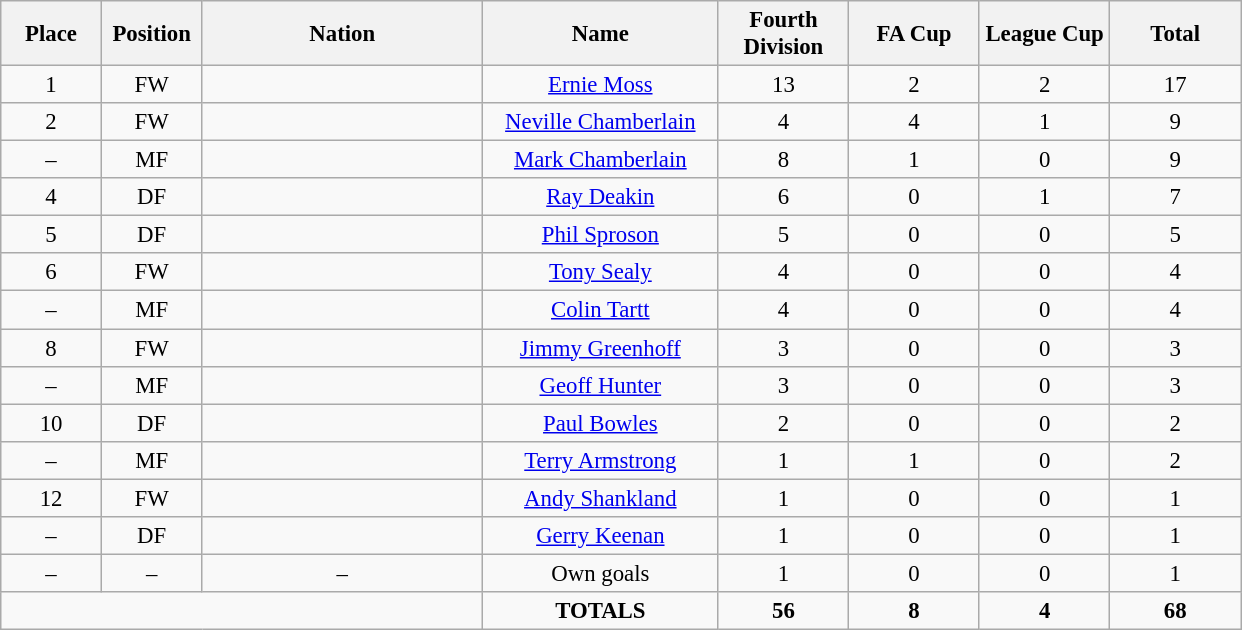<table class="wikitable" style="font-size: 95%; text-align: center;">
<tr>
<th width=60>Place</th>
<th width=60>Position</th>
<th width=180>Nation</th>
<th width=150>Name</th>
<th width=80>Fourth Division</th>
<th width=80>FA Cup</th>
<th width=80>League Cup</th>
<th width=80>Total</th>
</tr>
<tr>
<td>1</td>
<td>FW</td>
<td></td>
<td><a href='#'>Ernie Moss</a></td>
<td>13</td>
<td>2</td>
<td>2</td>
<td>17</td>
</tr>
<tr>
<td>2</td>
<td>FW</td>
<td></td>
<td><a href='#'>Neville Chamberlain</a></td>
<td>4</td>
<td>4</td>
<td>1</td>
<td>9</td>
</tr>
<tr>
<td>–</td>
<td>MF</td>
<td></td>
<td><a href='#'>Mark Chamberlain</a></td>
<td>8</td>
<td>1</td>
<td>0</td>
<td>9</td>
</tr>
<tr>
<td>4</td>
<td>DF</td>
<td></td>
<td><a href='#'>Ray Deakin</a></td>
<td>6</td>
<td>0</td>
<td>1</td>
<td>7</td>
</tr>
<tr>
<td>5</td>
<td>DF</td>
<td></td>
<td><a href='#'>Phil Sproson</a></td>
<td>5</td>
<td>0</td>
<td>0</td>
<td>5</td>
</tr>
<tr>
<td>6</td>
<td>FW</td>
<td></td>
<td><a href='#'>Tony Sealy</a></td>
<td>4</td>
<td>0</td>
<td>0</td>
<td>4</td>
</tr>
<tr>
<td>–</td>
<td>MF</td>
<td></td>
<td><a href='#'>Colin Tartt</a></td>
<td>4</td>
<td>0</td>
<td>0</td>
<td>4</td>
</tr>
<tr>
<td>8</td>
<td>FW</td>
<td></td>
<td><a href='#'>Jimmy Greenhoff</a></td>
<td>3</td>
<td>0</td>
<td>0</td>
<td>3</td>
</tr>
<tr>
<td>–</td>
<td>MF</td>
<td></td>
<td><a href='#'>Geoff Hunter</a></td>
<td>3</td>
<td>0</td>
<td>0</td>
<td>3</td>
</tr>
<tr>
<td>10</td>
<td>DF</td>
<td></td>
<td><a href='#'>Paul Bowles</a></td>
<td>2</td>
<td>0</td>
<td>0</td>
<td>2</td>
</tr>
<tr>
<td>–</td>
<td>MF</td>
<td></td>
<td><a href='#'>Terry Armstrong</a></td>
<td>1</td>
<td>1</td>
<td>0</td>
<td>2</td>
</tr>
<tr>
<td>12</td>
<td>FW</td>
<td></td>
<td><a href='#'>Andy Shankland</a></td>
<td>1</td>
<td>0</td>
<td>0</td>
<td>1</td>
</tr>
<tr>
<td>–</td>
<td>DF</td>
<td></td>
<td><a href='#'>Gerry Keenan</a></td>
<td>1</td>
<td>0</td>
<td>0</td>
<td>1</td>
</tr>
<tr>
<td>–</td>
<td>–</td>
<td>–</td>
<td>Own goals</td>
<td>1</td>
<td>0</td>
<td>0</td>
<td>1</td>
</tr>
<tr>
<td colspan="3"></td>
<td><strong>TOTALS</strong></td>
<td><strong>56</strong></td>
<td><strong>8</strong></td>
<td><strong>4</strong></td>
<td><strong>68</strong></td>
</tr>
</table>
